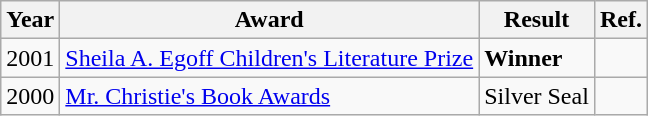<table class="wikitable">
<tr>
<th>Year</th>
<th>Award</th>
<th>Result</th>
<th>Ref.</th>
</tr>
<tr>
<td rowspan="1">2001</td>
<td><a href='#'>Sheila A. Egoff Children's Literature Prize</a></td>
<td><strong>Winner</strong></td>
<td></td>
</tr>
<tr>
<td>2000</td>
<td><a href='#'>Mr. Christie's Book Awards</a></td>
<td>Silver Seal</td>
<td></td>
</tr>
</table>
